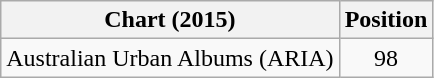<table class="wikitable sortable">
<tr>
<th scope="col">Chart (2015)</th>
<th scope="col">Position</th>
</tr>
<tr>
<td>Australian Urban Albums (ARIA)</td>
<td style="text-align:center;">98</td>
</tr>
</table>
